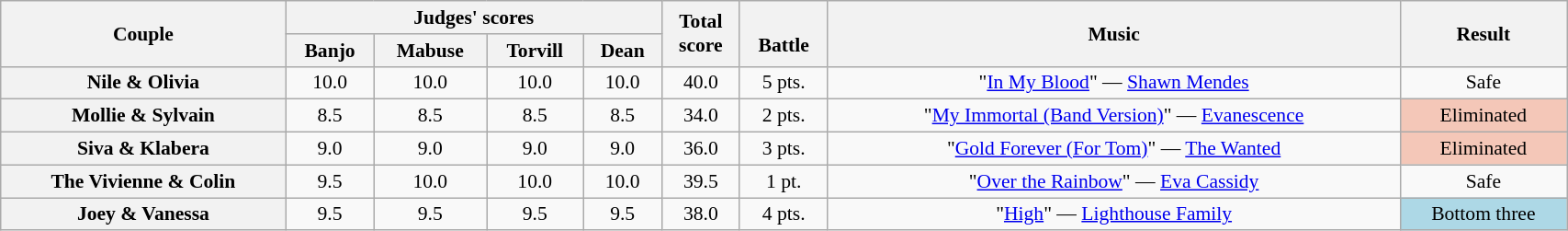<table class="wikitable sortable" style="text-align:center; font-size:90%; width:90%">
<tr>
<th scope="col" rowspan=2>Couple</th>
<th scope="col" colspan=4 class="unsortable">Judges' scores</th>
<th scope="col" rowspan=2>Total<br>score</th>
<th scope="col" rowspan=2 class="unsortable"><br>Battle</th>
<th scope="col" rowspan=2 class="unsortable">Music</th>
<th scope="col" rowspan=2 class="unsortable">Result</th>
</tr>
<tr>
<th class="unsortable">Banjo</th>
<th class="unsortable">Mabuse</th>
<th class="unsortable">Torvill</th>
<th class="unsortable">Dean</th>
</tr>
<tr>
<th scope="row">Nile & Olivia</th>
<td>10.0</td>
<td>10.0</td>
<td>10.0</td>
<td>10.0</td>
<td>40.0</td>
<td>5 pts.</td>
<td>"<a href='#'>In My Blood</a>" — <a href='#'>Shawn Mendes</a></td>
<td>Safe</td>
</tr>
<tr>
<th scope="row">Mollie & Sylvain</th>
<td>8.5</td>
<td>8.5</td>
<td>8.5</td>
<td>8.5</td>
<td>34.0</td>
<td>2 pts.</td>
<td>"<a href='#'>My Immortal (Band Version)</a>" — <a href='#'>Evanescence</a></td>
<td bgcolor=f4c7b8>Eliminated</td>
</tr>
<tr>
<th scope="row">Siva & Klabera</th>
<td>9.0</td>
<td>9.0</td>
<td>9.0</td>
<td>9.0</td>
<td>36.0</td>
<td>3 pts.</td>
<td>"<a href='#'>Gold Forever (For Tom)</a>" — <a href='#'>The Wanted</a></td>
<td bgcolor=f4c7b8>Eliminated</td>
</tr>
<tr>
<th scope="row">The Vivienne & Colin</th>
<td>9.5</td>
<td>10.0</td>
<td>10.0</td>
<td>10.0</td>
<td>39.5</td>
<td>1 pt.</td>
<td>"<a href='#'>Over the Rainbow</a>" — <a href='#'>Eva Cassidy</a></td>
<td>Safe</td>
</tr>
<tr>
<th scope="row">Joey & Vanessa</th>
<td>9.5</td>
<td>9.5</td>
<td>9.5</td>
<td>9.5</td>
<td>38.0</td>
<td>4 pts.</td>
<td>"<a href='#'>High</a>" — <a href='#'>Lighthouse Family</a></td>
<td bgcolor=lightblue>Bottom three</td>
</tr>
</table>
